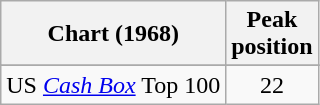<table class="wikitable">
<tr>
<th>Chart (1968)</th>
<th>Peak<br>position</th>
</tr>
<tr>
</tr>
<tr>
</tr>
<tr>
<td>US <a href='#'><em>Cash Box</em></a> Top 100</td>
<td style="text-align:center;">22</td>
</tr>
</table>
